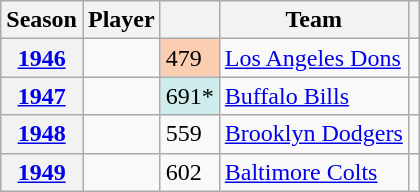<table class="plainrowheaders sortable wikitable">
<tr>
<th scope=col>Season</th>
<th scope=col>Player</th>
<th scope=col></th>
<th scope=col>Team</th>
<th scope=col class= "unsortable"></th>
</tr>
<tr>
<th scope=row><a href='#'>1946</a></th>
<td></td>
<td style="background-color:#FBCEB1">479</td>
<td><a href='#'>Los Angeles Dons</a></td>
<td></td>
</tr>
<tr>
<th scope=row><a href='#'>1947</a></th>
<td></td>
<td style="background-color:#CFECEC">691*</td>
<td><a href='#'>Buffalo Bills</a></td>
<td></td>
</tr>
<tr>
<th scope=row><a href='#'>1948</a></th>
<td></td>
<td>559</td>
<td><a href='#'>Brooklyn Dodgers</a></td>
<td></td>
</tr>
<tr>
<th scope=row><a href='#'>1949</a></th>
<td></td>
<td>602</td>
<td><a href='#'>Baltimore Colts</a></td>
<td></td>
</tr>
</table>
